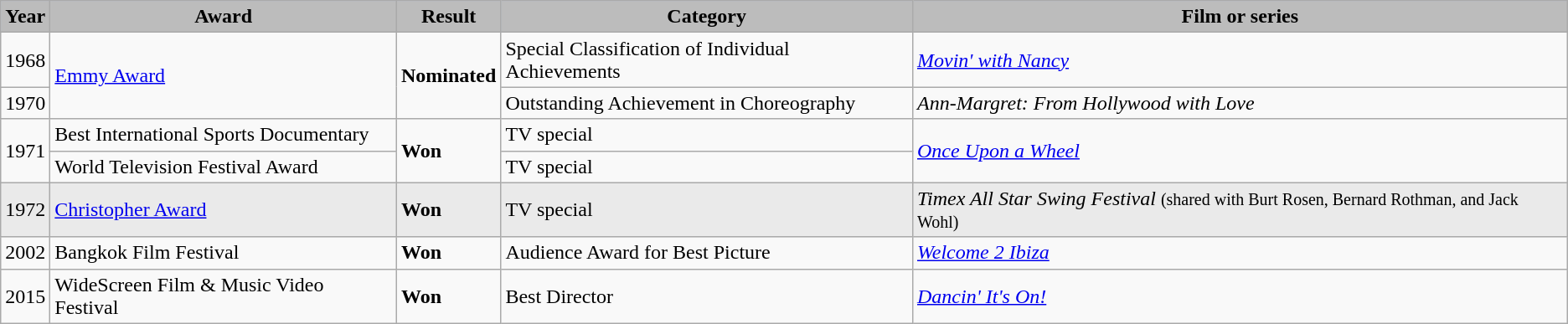<table class="wikitable">
<tr style="background:#b0c4de; text-align:center;">
<th style="background:#bcbcbc;">Year</th>
<th style="background:#bcbcbc;">Award</th>
<th style="background:#bcbcbc;">Result</th>
<th style="background:#bcbcbc;">Category</th>
<th style="background:#bcbcbc;">Film or series</th>
</tr>
<tr>
<td>1968</td>
<td rowspan=2><a href='#'>Emmy Award</a></td>
<td rowspan=2><strong>Nominated</strong></td>
<td>Special Classification of Individual Achievements</td>
<td><em><a href='#'>Movin' with Nancy</a></em></td>
</tr>
<tr>
<td>1970</td>
<td>Outstanding Achievement in Choreography</td>
<td><em>Ann-Margret: From Hollywood with Love</em></td>
</tr>
<tr>
<td rowspan="2">1971</td>
<td>Best International Sports Documentary</td>
<td rowspan="2"><strong>Won</strong></td>
<td>TV special</td>
<td rowspan="2"><em><a href='#'>Once Upon a Wheel</a></em></td>
</tr>
<tr>
<td>World Television Festival Award</td>
<td>TV special</td>
</tr>
<tr style="background:#eaeaea;">
<td>1972</td>
<td><a href='#'>Christopher Award</a></td>
<td><strong>Won</strong></td>
<td>TV special</td>
<td><em>Timex All Star Swing Festival</em> <small>(shared with Burt Rosen, Bernard Rothman, and Jack Wohl)</small></td>
</tr>
<tr>
<td>2002</td>
<td>Bangkok Film Festival</td>
<td><strong>Won</strong></td>
<td>Audience Award for Best Picture</td>
<td><em><a href='#'>Welcome 2 Ibiza</a></em></td>
</tr>
<tr>
<td>2015</td>
<td>WideScreen Film & Music Video Festival</td>
<td><strong>Won</strong></td>
<td>Best Director</td>
<td><em><a href='#'>Dancin' It's On!</a></em></td>
</tr>
</table>
